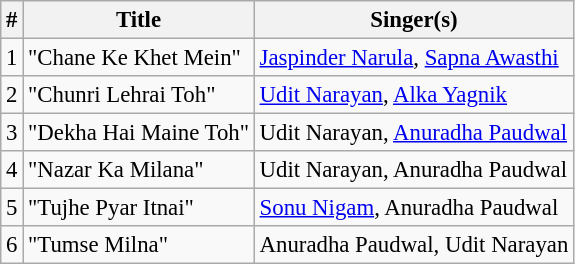<table class="wikitable" style="font-size:95%;">
<tr>
<th>#</th>
<th>Title</th>
<th>Singer(s)</th>
</tr>
<tr>
<td>1</td>
<td>"Chane Ke Khet Mein"</td>
<td><a href='#'>Jaspinder Narula</a>, <a href='#'>Sapna Awasthi</a></td>
</tr>
<tr>
<td>2</td>
<td>"Chunri Lehrai Toh"</td>
<td><a href='#'>Udit Narayan</a>, <a href='#'>Alka Yagnik</a></td>
</tr>
<tr>
<td>3</td>
<td>"Dekha Hai Maine Toh"</td>
<td>Udit Narayan, <a href='#'>Anuradha Paudwal</a></td>
</tr>
<tr>
<td>4</td>
<td>"Nazar Ka Milana"</td>
<td>Udit Narayan, Anuradha Paudwal</td>
</tr>
<tr>
<td>5</td>
<td>"Tujhe Pyar Itnai"</td>
<td><a href='#'>Sonu Nigam</a>, Anuradha Paudwal</td>
</tr>
<tr>
<td>6</td>
<td>"Tumse Milna"</td>
<td>Anuradha Paudwal, Udit Narayan</td>
</tr>
</table>
